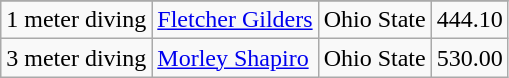<table class="wikitable sortable" style="text-align:left">
<tr>
</tr>
<tr>
<td>1 meter diving</td>
<td><a href='#'>Fletcher Gilders</a></td>
<td>Ohio State</td>
<td>444.10</td>
</tr>
<tr>
<td>3 meter diving</td>
<td><a href='#'>Morley Shapiro</a></td>
<td>Ohio State</td>
<td>530.00</td>
</tr>
</table>
